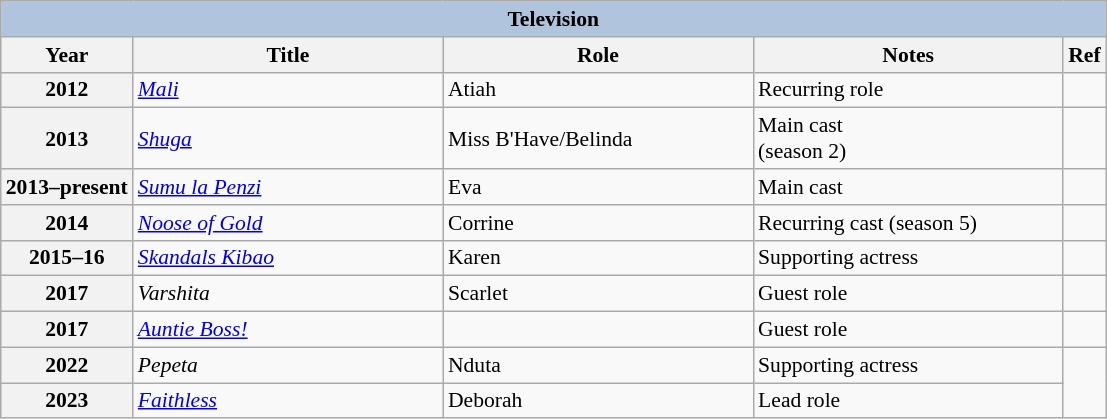<table class="wikitable" style="font-size: 90%;">
<tr>
<th colspan="5" style="background: LightSteelBlue;">Television</th>
</tr>
<tr>
<th>Year</th>
<th width="200">Title</th>
<th width="200">Role</th>
<th width="200">Notes</th>
<th>Ref</th>
</tr>
<tr>
<th>2012</th>
<td><em><a href='#'>Mali</a></em></td>
<td>Atiah</td>
<td>Recurring role</td>
<td></td>
</tr>
<tr>
<th>2013</th>
<td><em><a href='#'>Shuga</a></em></td>
<td>Miss B'Have/Belinda</td>
<td>Main cast<br>(season 2)</td>
<td></td>
</tr>
<tr>
<th>2013–present</th>
<td><em><a href='#'>Sumu la Penzi</a></em></td>
<td>Eva</td>
<td>Main cast</td>
<td></td>
</tr>
<tr>
<th>2014</th>
<td><em><a href='#'>Noose of Gold</a></em></td>
<td>Corrine</td>
<td>Recurring cast (season 5)</td>
<td></td>
</tr>
<tr>
<th>2015–16</th>
<td><em><a href='#'>Skandals Kibao</a></em></td>
<td>Karen</td>
<td>Supporting actress</td>
<td></td>
</tr>
<tr>
<th>2017</th>
<td><em>Varshita</em></td>
<td>Scarlet</td>
<td>Guest role</td>
<td></td>
</tr>
<tr>
<th>2017</th>
<td><em><a href='#'>Auntie Boss!</a></em></td>
<td></td>
<td>Guest role</td>
<td></td>
</tr>
<tr>
<th>2022</th>
<td><em>Pepeta</em></td>
<td>Nduta</td>
<td>Supporting actress</td>
</tr>
<tr>
<th>2023</th>
<td><em><a href='#'>Faithless</a></em></td>
<td>Deborah</td>
<td>Lead role</td>
</tr>
</table>
